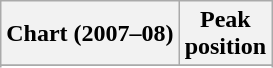<table class="wikitable sortable">
<tr>
<th>Chart (2007–08)</th>
<th>Peak <br> position</th>
</tr>
<tr>
</tr>
<tr>
</tr>
</table>
